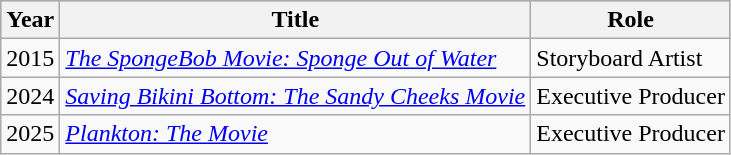<table class="wikitable">
<tr style="background:#b0c4de; text-align:center;">
<th>Year</th>
<th>Title</th>
<th>Role</th>
</tr>
<tr>
<td>2015</td>
<td><em><a href='#'>The SpongeBob Movie: Sponge Out of Water</a></em></td>
<td>Storyboard Artist</td>
</tr>
<tr>
<td>2024</td>
<td><em><a href='#'>Saving Bikini Bottom: The Sandy Cheeks Movie</a></em></td>
<td>Executive Producer</td>
</tr>
<tr>
<td>2025</td>
<td><em><a href='#'>Plankton: The Movie</a></em></td>
<td>Executive Producer</td>
</tr>
</table>
